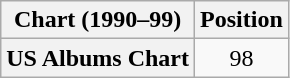<table class="wikitable plainrowheaders" style="text-align:center;">
<tr>
<th>Chart (1990–99)</th>
<th>Position</th>
</tr>
<tr>
<th scope="row">US Albums Chart</th>
<td>98</td>
</tr>
</table>
